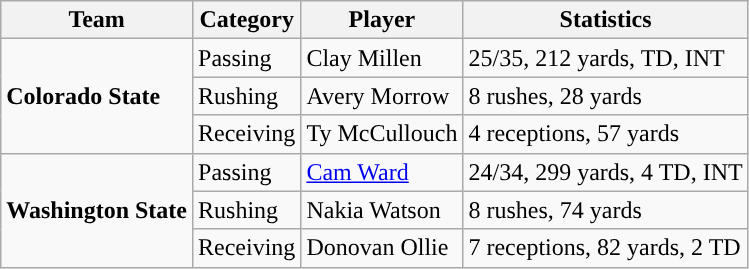<table class="wikitable" style="float: left;">
<tr>
<th>Team</th>
<th>Category</th>
<th>Player</th>
<th>Statistics</th>
</tr>
<tr>
<td rowspan=3><strong>Colorado State</strong></td>
<td>Passing</td>
<td>Clay Millen</td>
<td>25/35, 212 yards, TD, INT</td>
</tr>
<tr>
<td>Rushing</td>
<td>Avery Morrow</td>
<td>8 rushes, 28 yards</td>
</tr>
<tr>
<td>Receiving</td>
<td>Ty McCullouch</td>
<td>4 receptions, 57 yards</td>
</tr>
<tr>
<td rowspan=3><strong>Washington State</strong></td>
<td>Passing</td>
<td><a href='#'>Cam Ward</a></td>
<td>24/34, 299 yards, 4 TD, INT</td>
</tr>
<tr>
<td>Rushing</td>
<td>Nakia Watson</td>
<td>8 rushes, 74 yards</td>
</tr>
<tr>
<td>Receiving</td>
<td>Donovan Ollie</td>
<td>7 receptions, 82 yards, 2 TD</td>
</tr>
</table>
